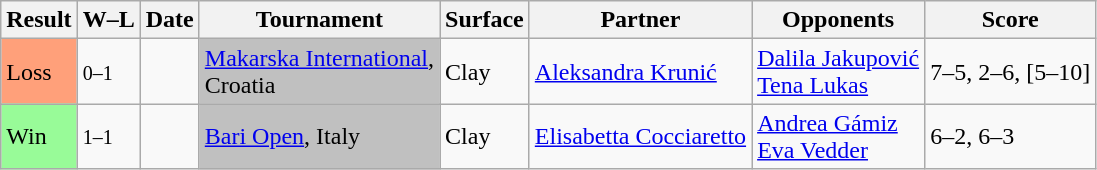<table class="sortable wikitable">
<tr>
<th>Result</th>
<th class="unsortable">W–L</th>
<th>Date</th>
<th>Tournament</th>
<th>Surface</th>
<th>Partner</th>
<th>Opponents</th>
<th class="unsortable">Score</th>
</tr>
<tr>
<td style="background:#ffa07a;">Loss</td>
<td><small>0–1</small></td>
<td><a href='#'></a></td>
<td bgcolor=silver><a href='#'>Makarska International</a>, <br>Croatia</td>
<td>Clay</td>
<td> <a href='#'>Aleksandra Krunić</a></td>
<td> <a href='#'>Dalila Jakupović</a> <br>  <a href='#'>Tena Lukas</a></td>
<td>7–5, 2–6, [5–10]</td>
</tr>
<tr>
<td style="background:#98fb98;">Win</td>
<td><small>1–1</small></td>
<td><a href='#'></a></td>
<td bgcolor=silver><a href='#'>Bari Open</a>, Italy</td>
<td>Clay</td>
<td> <a href='#'>Elisabetta Cocciaretto</a></td>
<td> <a href='#'>Andrea Gámiz</a> <br>  <a href='#'>Eva Vedder</a></td>
<td>6–2, 6–3</td>
</tr>
</table>
